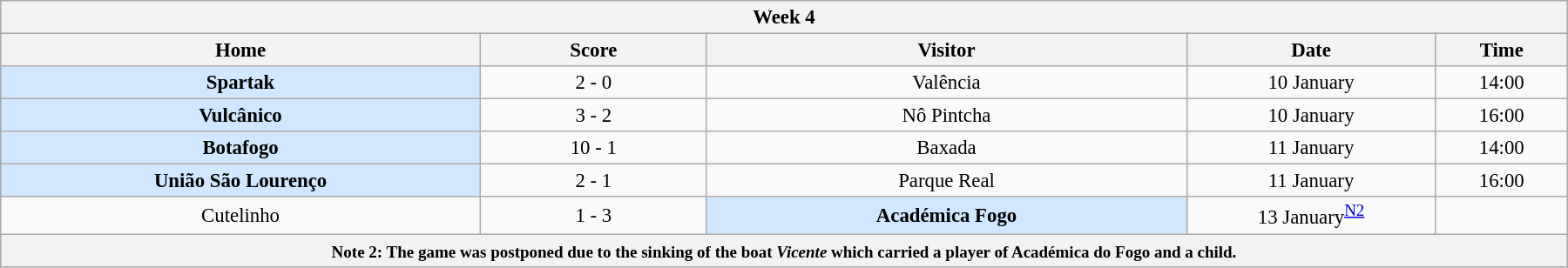<table class="wikitable" style="margin:1em auto; font-size:95%; text-align: center; width: 95%;">
<tr>
<th colspan="12" style="with:100%;">Week 4</th>
</tr>
<tr>
<th style="width:200px;">Home</th>
<th width="90">Score</th>
<th style="width:200px;">Visitor</th>
<th style="width:100px;">Date</th>
<th style="width:50px;">Time</th>
</tr>
<tr>
<td bgcolor=#D0E7FF><strong>Spartak</strong></td>
<td>2 - 0</td>
<td>Valência</td>
<td>10 January</td>
<td>14:00</td>
</tr>
<tr>
<td bgcolor=#D0E7FF><strong>Vulcânico</strong></td>
<td>3 - 2</td>
<td>Nô Pintcha</td>
<td>10 January</td>
<td>16:00</td>
</tr>
<tr>
<td bgcolor=#D0E7FF><strong>Botafogo</strong></td>
<td>10 - 1</td>
<td>Baxada</td>
<td>11 January</td>
<td>14:00</td>
</tr>
<tr>
<td bgcolor=#D0E7FF><strong>União São Lourenço</strong></td>
<td>2 - 1</td>
<td>Parque Real</td>
<td>11 January</td>
<td>16:00</td>
</tr>
<tr>
<td>Cutelinho</td>
<td>1 - 3</td>
<td bgcolor=#D0E7FF><strong>Académica Fogo</strong></td>
<td>13 January<sup><a href='#'>N2</a></sup></td>
</tr>
<tr>
<th colspan="5"><small><div></div>Note 2: The game was postponed due to the sinking of the boat <em>Vicente</em> which carried a player of Académica do Fogo and a child.</small></th>
</tr>
</table>
